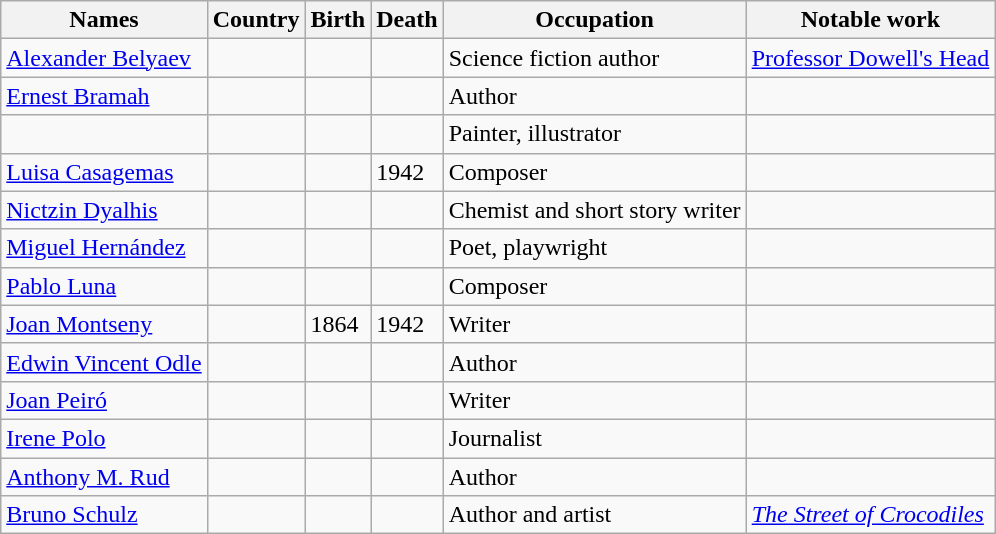<table class="wikitable sortable" border="1" style="border-spacing:0 style="width:100%">
<tr>
<th>Names</th>
<th>Country</th>
<th>Birth</th>
<th>Death</th>
<th>Occupation</th>
<th>Notable work</th>
</tr>
<tr>
<td><a href='#'>Alexander Belyaev</a></td>
<td></td>
<td></td>
<td></td>
<td>Science fiction author</td>
<td><a href='#'>Professor Dowell's Head</a></td>
</tr>
<tr>
<td><a href='#'>Ernest Bramah</a></td>
<td></td>
<td></td>
<td></td>
<td>Author</td>
<td></td>
</tr>
<tr>
<td></td>
<td></td>
<td></td>
<td></td>
<td>Painter, illustrator</td>
<td></td>
</tr>
<tr>
<td><a href='#'>Luisa Casagemas</a></td>
<td></td>
<td></td>
<td>1942</td>
<td>Composer</td>
<td></td>
</tr>
<tr>
<td><a href='#'>Nictzin Dyalhis</a></td>
<td></td>
<td></td>
<td></td>
<td>Chemist and short story writer</td>
<td></td>
</tr>
<tr>
<td><a href='#'>Miguel Hernández</a></td>
<td></td>
<td></td>
<td></td>
<td>Poet, playwright</td>
<td></td>
</tr>
<tr>
<td><a href='#'>Pablo Luna</a></td>
<td></td>
<td></td>
<td></td>
<td>Composer</td>
<td></td>
</tr>
<tr>
<td><a href='#'>Joan Montseny</a></td>
<td></td>
<td>1864</td>
<td>1942</td>
<td>Writer</td>
<td></td>
</tr>
<tr>
<td><a href='#'>Edwin Vincent Odle</a></td>
<td></td>
<td></td>
<td></td>
<td>Author</td>
<td></td>
</tr>
<tr>
<td><a href='#'>Joan Peiró</a></td>
<td></td>
<td></td>
<td></td>
<td>Writer</td>
<td></td>
</tr>
<tr>
<td><a href='#'>Irene Polo</a></td>
<td></td>
<td></td>
<td></td>
<td>Journalist</td>
<td></td>
</tr>
<tr>
<td><a href='#'>Anthony M. Rud</a></td>
<td></td>
<td></td>
<td></td>
<td>Author</td>
<td></td>
</tr>
<tr>
<td><a href='#'>Bruno Schulz</a></td>
<td></td>
<td></td>
<td></td>
<td>Author and artist</td>
<td><em><a href='#'>The Street of Crocodiles</a></em></td>
</tr>
</table>
